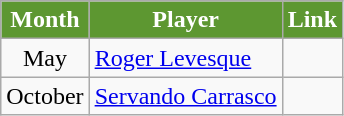<table class=wikitable>
<tr>
<th style="background:#5d9731; color:white; text-align:center;">Month</th>
<th style="background:#5d9731; color:white; text-align:center;">Player</th>
<th style="background:#5d9731; color:white; text-align:center;">Link</th>
</tr>
<tr>
<td align=center>May</td>
<td> <a href='#'>Roger Levesque</a></td>
<td></td>
</tr>
<tr>
<td align=center>October</td>
<td> <a href='#'>Servando Carrasco</a></td>
<td></td>
</tr>
</table>
